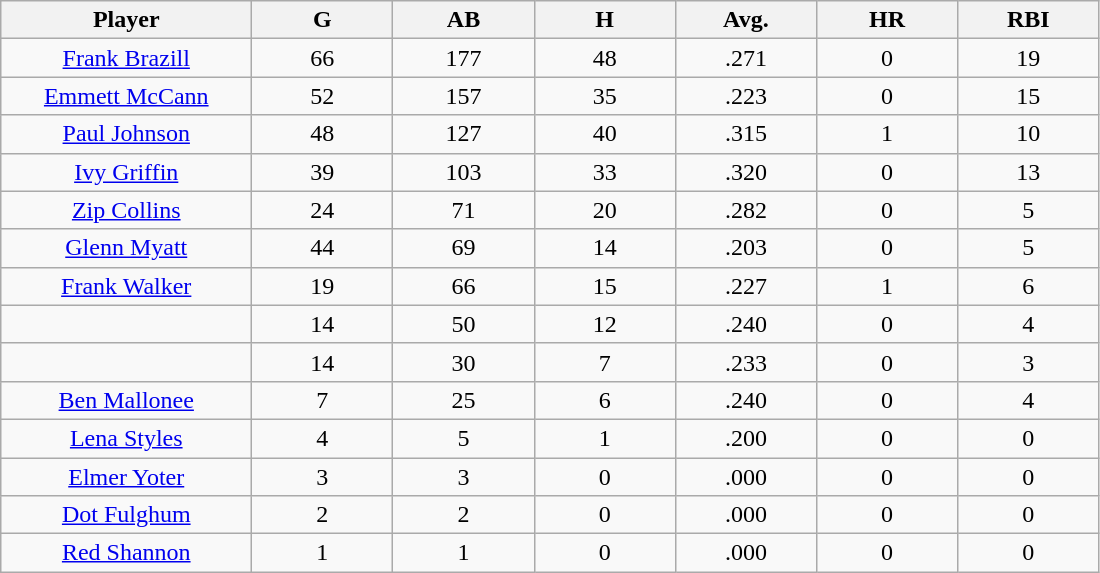<table class="wikitable sortable">
<tr>
<th bgcolor="#DDDDFF" width="16%">Player</th>
<th bgcolor="#DDDDFF" width="9%">G</th>
<th bgcolor="#DDDDFF" width="9%">AB</th>
<th bgcolor="#DDDDFF" width="9%">H</th>
<th bgcolor="#DDDDFF" width="9%">Avg.</th>
<th bgcolor="#DDDDFF" width="9%">HR</th>
<th bgcolor="#DDDDFF" width="9%">RBI</th>
</tr>
<tr align="center">
<td><a href='#'>Frank Brazill</a></td>
<td>66</td>
<td>177</td>
<td>48</td>
<td>.271</td>
<td>0</td>
<td>19</td>
</tr>
<tr align=center>
<td><a href='#'>Emmett McCann</a></td>
<td>52</td>
<td>157</td>
<td>35</td>
<td>.223</td>
<td>0</td>
<td>15</td>
</tr>
<tr align=center>
<td><a href='#'>Paul Johnson</a></td>
<td>48</td>
<td>127</td>
<td>40</td>
<td>.315</td>
<td>1</td>
<td>10</td>
</tr>
<tr align=center>
<td><a href='#'>Ivy Griffin</a></td>
<td>39</td>
<td>103</td>
<td>33</td>
<td>.320</td>
<td>0</td>
<td>13</td>
</tr>
<tr align=center>
<td><a href='#'>Zip Collins</a></td>
<td>24</td>
<td>71</td>
<td>20</td>
<td>.282</td>
<td>0</td>
<td>5</td>
</tr>
<tr align=center>
<td><a href='#'>Glenn Myatt</a></td>
<td>44</td>
<td>69</td>
<td>14</td>
<td>.203</td>
<td>0</td>
<td>5</td>
</tr>
<tr align=center>
<td><a href='#'>Frank Walker</a></td>
<td>19</td>
<td>66</td>
<td>15</td>
<td>.227</td>
<td>1</td>
<td>6</td>
</tr>
<tr align=center>
<td></td>
<td>14</td>
<td>50</td>
<td>12</td>
<td>.240</td>
<td>0</td>
<td>4</td>
</tr>
<tr align="center">
<td></td>
<td>14</td>
<td>30</td>
<td>7</td>
<td>.233</td>
<td>0</td>
<td>3</td>
</tr>
<tr align="center">
<td><a href='#'>Ben Mallonee</a></td>
<td>7</td>
<td>25</td>
<td>6</td>
<td>.240</td>
<td>0</td>
<td>4</td>
</tr>
<tr align=center>
<td><a href='#'>Lena Styles</a></td>
<td>4</td>
<td>5</td>
<td>1</td>
<td>.200</td>
<td>0</td>
<td>0</td>
</tr>
<tr align=center>
<td><a href='#'>Elmer Yoter</a></td>
<td>3</td>
<td>3</td>
<td>0</td>
<td>.000</td>
<td>0</td>
<td>0</td>
</tr>
<tr align=center>
<td><a href='#'>Dot Fulghum</a></td>
<td>2</td>
<td>2</td>
<td>0</td>
<td>.000</td>
<td>0</td>
<td>0</td>
</tr>
<tr align=center>
<td><a href='#'>Red Shannon</a></td>
<td>1</td>
<td>1</td>
<td>0</td>
<td>.000</td>
<td>0</td>
<td>0</td>
</tr>
</table>
